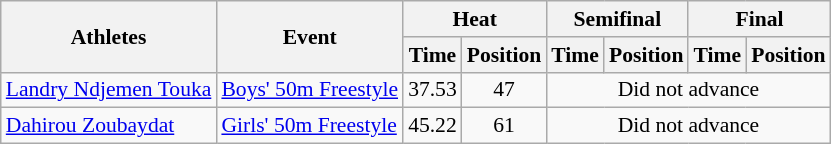<table class="wikitable" border="1" style="font-size:90%">
<tr>
<th rowspan=2>Athletes</th>
<th rowspan=2>Event</th>
<th colspan=2>Heat</th>
<th colspan=2>Semifinal</th>
<th colspan=2>Final</th>
</tr>
<tr>
<th>Time</th>
<th>Position</th>
<th>Time</th>
<th>Position</th>
<th>Time</th>
<th>Position</th>
</tr>
<tr>
<td><a href='#'>Landry Ndjemen Touka</a></td>
<td><a href='#'>Boys' 50m Freestyle</a></td>
<td align=center>37.53</td>
<td align=center>47</td>
<td colspan="4" align=center>Did not advance</td>
</tr>
<tr>
<td><a href='#'>Dahirou Zoubaydat</a></td>
<td><a href='#'>Girls' 50m Freestyle</a></td>
<td align=center>45.22</td>
<td align=center>61</td>
<td colspan="4" align=center>Did not advance</td>
</tr>
</table>
